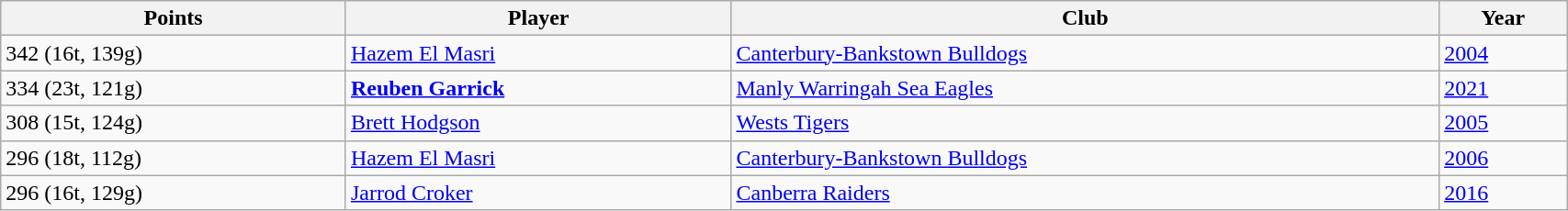<table class="wikitable" style="width:90%">
<tr style="background:#ede7eb;">
<th>Points</th>
<th>Player</th>
<th>Club</th>
<th>Year</th>
</tr>
<tr>
<td>342 (16t, 139g)</td>
<td><a href='#'>Hazem El Masri</a></td>
<td><a href='#'>Canterbury-Bankstown Bulldogs</a></td>
<td><a href='#'>2004</a></td>
</tr>
<tr>
<td>334 (23t, 121g)</td>
<td><strong><a href='#'>Reuben Garrick</a></strong></td>
<td><a href='#'>Manly Warringah Sea Eagles</a></td>
<td><a href='#'>2021</a></td>
</tr>
<tr>
<td>308 (15t, 124g)</td>
<td><a href='#'>Brett Hodgson</a></td>
<td><a href='#'>Wests Tigers</a></td>
<td><a href='#'>2005</a></td>
</tr>
<tr>
<td>296 (18t, 112g)</td>
<td><a href='#'>Hazem El Masri</a></td>
<td><a href='#'>Canterbury-Bankstown Bulldogs</a></td>
<td><a href='#'>2006</a></td>
</tr>
<tr>
<td>296 (16t, 129g)</td>
<td><a href='#'>Jarrod Croker</a></td>
<td><a href='#'>Canberra Raiders</a></td>
<td><a href='#'>2016</a></td>
</tr>
</table>
